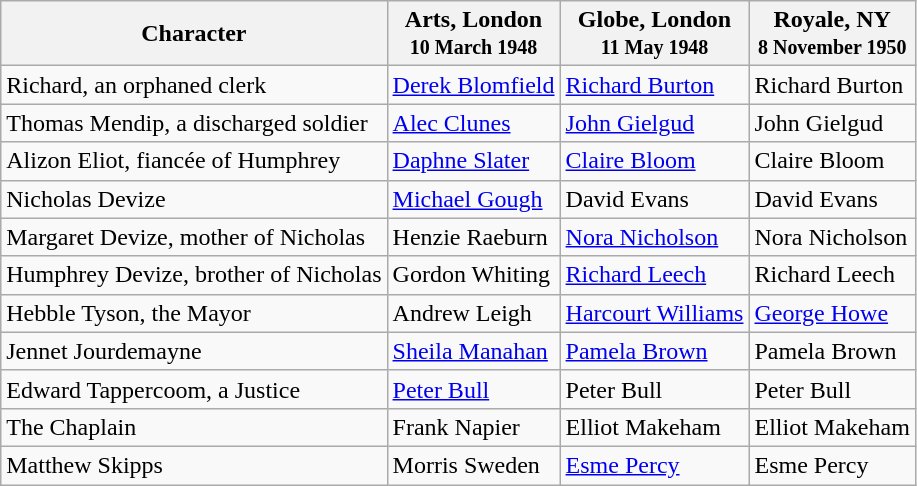<table class="wikitable plainrowheaders" style="text-align: left; margin-right: 0;">
<tr>
<th scope="col">Character</th>
<th scope="col">Arts, London<br><small>10 March 1948</small></th>
<th scope="col">Globe, London<br><small>11 May 1948</small></th>
<th scope="col">Royale, NY<br><small> 8 November 1950</small></th>
</tr>
<tr>
<td>Richard, an orphaned clerk</td>
<td><a href='#'>Derek Blomfield</a></td>
<td><a href='#'>Richard Burton</a></td>
<td>Richard Burton</td>
</tr>
<tr>
<td>Thomas Mendip, a discharged soldier</td>
<td><a href='#'>Alec Clunes</a></td>
<td><a href='#'>John Gielgud</a></td>
<td>John Gielgud</td>
</tr>
<tr>
<td>Alizon Eliot, fiancée of Humphrey</td>
<td><a href='#'>Daphne Slater</a></td>
<td><a href='#'>Claire Bloom</a></td>
<td>Claire Bloom</td>
</tr>
<tr>
<td>Nicholas Devize</td>
<td><a href='#'>Michael Gough</a></td>
<td>David Evans</td>
<td>David Evans</td>
</tr>
<tr>
<td>Margaret Devize, mother of Nicholas</td>
<td>Henzie Raeburn</td>
<td><a href='#'>Nora Nicholson</a></td>
<td>Nora Nicholson</td>
</tr>
<tr>
<td>Humphrey Devize, brother of Nicholas</td>
<td>Gordon Whiting</td>
<td><a href='#'>Richard Leech</a></td>
<td>Richard Leech</td>
</tr>
<tr>
<td>Hebble Tyson, the Mayor</td>
<td>Andrew Leigh</td>
<td><a href='#'>Harcourt Williams</a></td>
<td><a href='#'>George Howe</a></td>
</tr>
<tr>
<td>Jennet Jourdemayne</td>
<td><a href='#'>Sheila Manahan</a></td>
<td><a href='#'>Pamela Brown</a></td>
<td>Pamela Brown</td>
</tr>
<tr>
<td>Edward Tappercoom, a Justice</td>
<td><a href='#'>Peter Bull</a></td>
<td>Peter Bull</td>
<td>Peter Bull</td>
</tr>
<tr>
<td>The Chaplain</td>
<td>Frank Napier</td>
<td>Elliot Makeham</td>
<td>Elliot Makeham</td>
</tr>
<tr>
<td>Matthew Skipps</td>
<td>Morris Sweden</td>
<td><a href='#'>Esme Percy</a></td>
<td>Esme Percy</td>
</tr>
</table>
